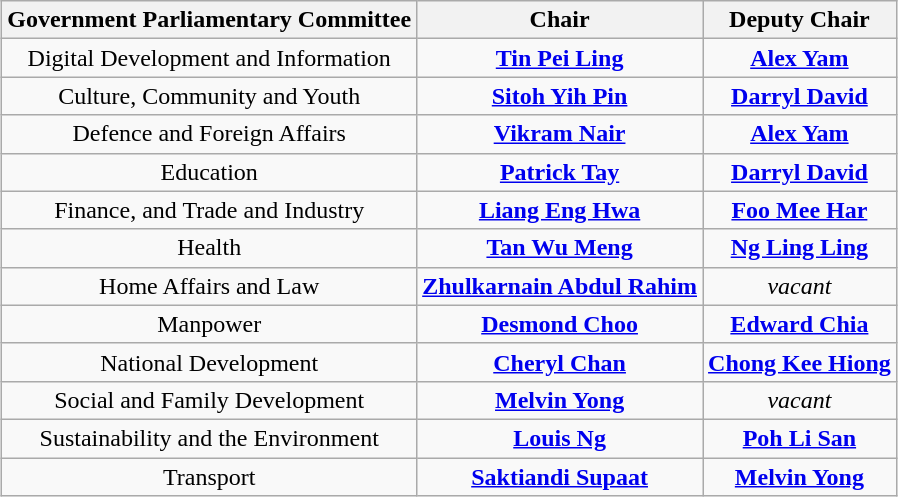<table class="wikitable" style="margin: 1em auto 1em auto; text-align:center">
<tr>
<th>Government Parliamentary Committee</th>
<th>Chair</th>
<th>Deputy Chair</th>
</tr>
<tr>
<td>Digital Development and Information</td>
<td><strong><a href='#'>Tin Pei Ling</a></strong><br></td>
<td><strong><a href='#'>Alex Yam</a></strong><br></td>
</tr>
<tr>
<td>Culture, Community and Youth</td>
<td><strong><a href='#'>Sitoh Yih Pin</a></strong><br></td>
<td><strong><a href='#'>Darryl David</a></strong><br></td>
</tr>
<tr>
<td>Defence and Foreign Affairs</td>
<td><strong><a href='#'>Vikram Nair</a></strong><br></td>
<td><strong><a href='#'>Alex Yam</a></strong><br></td>
</tr>
<tr>
<td>Education</td>
<td><strong><a href='#'>Patrick Tay</a></strong><br></td>
<td><strong><a href='#'>Darryl David</a></strong><br></td>
</tr>
<tr>
<td>Finance, and Trade and Industry</td>
<td><strong><a href='#'>Liang Eng Hwa</a></strong><br></td>
<td><strong><a href='#'>Foo Mee Har</a></strong><br></td>
</tr>
<tr>
<td>Health</td>
<td><strong><a href='#'>Tan Wu Meng</a></strong><br></td>
<td><strong><a href='#'>Ng Ling Ling</a></strong><br></td>
</tr>
<tr>
<td>Home Affairs and Law</td>
<td><strong><a href='#'>Zhulkarnain Abdul Rahim</a></strong><br></td>
<td><em>vacant</em></td>
</tr>
<tr>
<td>Manpower</td>
<td><strong><a href='#'>Desmond Choo</a></strong><br></td>
<td><strong><a href='#'>Edward Chia</a></strong><br></td>
</tr>
<tr>
<td>National Development</td>
<td><strong><a href='#'>Cheryl Chan</a></strong><br></td>
<td><strong><a href='#'>Chong Kee Hiong</a></strong><br></td>
</tr>
<tr>
<td>Social and Family Development</td>
<td><strong><a href='#'>Melvin Yong</a></strong><br></td>
<td><em>vacant</em></td>
</tr>
<tr>
<td>Sustainability and the Environment</td>
<td><strong><a href='#'>Louis Ng</a></strong><br></td>
<td><strong><a href='#'>Poh Li San</a></strong><br></td>
</tr>
<tr>
<td>Transport</td>
<td><strong><a href='#'>Saktiandi Supaat</a></strong><br></td>
<td><strong><a href='#'>Melvin Yong</a></strong><br></td>
</tr>
</table>
